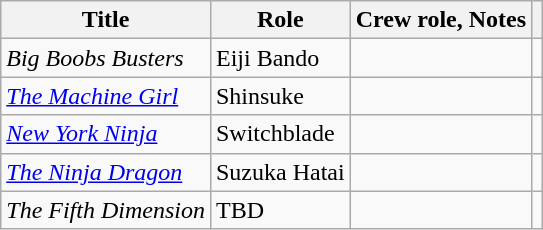<table class="wikitable sortable">
<tr>
<th>Title</th>
<th>Role</th>
<th>Crew role, Notes</th>
<th></th>
</tr>
<tr>
<td><em>Big Boobs Busters</em></td>
<td>Eiji Bando</td>
<td></td>
<td></td>
</tr>
<tr>
<td><em><a href='#'>The Machine Girl</a></em></td>
<td>Shinsuke</td>
<td></td>
<td></td>
</tr>
<tr>
<td><em><a href='#'>New York Ninja</a></em></td>
<td>Switchblade</td>
<td></td>
<td></td>
</tr>
<tr>
<td><em><a href='#'>The Ninja Dragon</a></em></td>
<td>Suzuka Hatai</td>
<td></td>
<td></td>
</tr>
<tr>
<td><em>The Fifth Dimension</em></td>
<td>TBD</td>
<td></td>
<td></td>
</tr>
</table>
